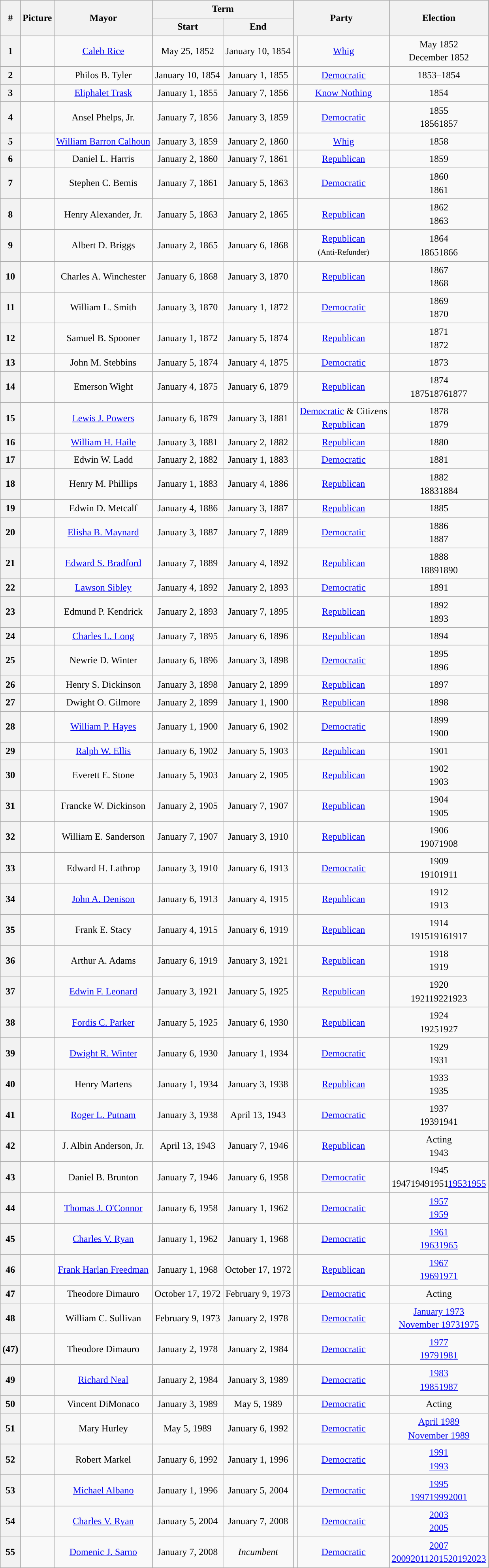<table class="wikitable" style="line-height:1.4em; text-align:center;">
<tr>
<th rowspan=2 scope="col">#</th>
<th rowspan=2 scope="col">Picture</th>
<th rowspan=2 scope="col">Mayor</th>
<th colspan=2 scope="colgroup">Term</th>
<th rowspan=2 colspan=2 scope="col">Party</th>
<th rowspan=2 scope="col">Election</th>
</tr>
<tr>
<th>Start</th>
<th>End</th>
</tr>
<tr>
<th scope=row>1</th>
<td></td>
<td><a href='#'>Caleb Rice</a></td>
<td>May 25, 1852</td>
<td>January 10, 1854</td>
<td style="background-color:"></td>
<td><a href='#'>Whig</a></td>
<td>May 1852<br>December 1852</td>
</tr>
<tr>
<th scope=row>2</th>
<td></td>
<td>Philos B. Tyler</td>
<td>January 10, 1854</td>
<td>January 1, 1855</td>
<td style="background-color:"></td>
<td><a href='#'>Democratic</a></td>
<td>1853–1854</td>
</tr>
<tr>
<th scope=row>3</th>
<td></td>
<td><a href='#'>Eliphalet Trask</a></td>
<td>January 1, 1855</td>
<td>January 7, 1856</td>
<td style="background-color:"></td>
<td><a href='#'>Know Nothing</a></td>
<td>1854</td>
</tr>
<tr>
<th scope=row>4</th>
<td></td>
<td>Ansel Phelps, Jr.</td>
<td>January 7, 1856</td>
<td>January 3, 1859</td>
<td style="background-color:"></td>
<td><a href='#'>Democratic</a></td>
<td>1855<br>18561857</td>
</tr>
<tr>
<th scope=row>5</th>
<td></td>
<td><a href='#'>William Barron Calhoun</a></td>
<td>January 3, 1859</td>
<td>January 2, 1860</td>
<td style="background-color:"></td>
<td><a href='#'>Whig</a></td>
<td>1858</td>
</tr>
<tr>
<th scope=row>6</th>
<td></td>
<td>Daniel L. Harris</td>
<td>January 2, 1860</td>
<td>January 7, 1861</td>
<td style="background-color:"></td>
<td><a href='#'>Republican</a></td>
<td>1859</td>
</tr>
<tr>
<th scope=row>7</th>
<td></td>
<td>Stephen C. Bemis</td>
<td>January 7, 1861</td>
<td>January 5, 1863</td>
<td style="background-color:"></td>
<td><a href='#'>Democratic</a></td>
<td>1860<br>1861</td>
</tr>
<tr>
<th scope=row>8</th>
<td></td>
<td>Henry Alexander, Jr.</td>
<td>January 5, 1863</td>
<td>January 2, 1865</td>
<td style="background-color:"></td>
<td><a href='#'>Republican</a></td>
<td>1862<br>1863</td>
</tr>
<tr>
<th scope=row>9</th>
<td></td>
<td>Albert D. Briggs</td>
<td>January 2, 1865</td>
<td>January 6, 1868</td>
<td style="background-color:"></td>
<td><a href='#'>Republican</a><br><small>(Anti-Refunder)</small></td>
<td>1864<br>18651866</td>
</tr>
<tr>
<th scope=row>10</th>
<td></td>
<td>Charles A. Winchester</td>
<td>January 6, 1868</td>
<td>January 3, 1870</td>
<td style="background-color:"></td>
<td><a href='#'>Republican</a></td>
<td>1867<br>1868</td>
</tr>
<tr>
<th scope=row>11</th>
<td></td>
<td>William L. Smith</td>
<td>January 3, 1870</td>
<td>January 1, 1872</td>
<td style="background-color:"></td>
<td><a href='#'>Democratic</a></td>
<td>1869<br>1870</td>
</tr>
<tr>
<th scope=row>12</th>
<td></td>
<td>Samuel B. Spooner</td>
<td>January 1, 1872</td>
<td>January 5, 1874</td>
<td style="background-color:"></td>
<td><a href='#'>Republican</a></td>
<td>1871<br>1872</td>
</tr>
<tr>
<th scope=row>13</th>
<td></td>
<td>John M. Stebbins</td>
<td>January 5, 1874</td>
<td>January 4, 1875</td>
<td style="background-color:"></td>
<td><a href='#'>Democratic</a></td>
<td>1873</td>
</tr>
<tr>
<th scope=row>14</th>
<td></td>
<td>Emerson Wight</td>
<td>January 4, 1875</td>
<td>January 6, 1879</td>
<td style="background-color:"></td>
<td><a href='#'>Republican</a></td>
<td>1874<br>187518761877</td>
</tr>
<tr>
<th scope=row>15</th>
<td></td>
<td><a href='#'>Lewis J. Powers</a></td>
<td>January 6, 1879</td>
<td>January 3, 1881</td>
<td style="background-color:"></td>
<td><a href='#'>Democratic</a> & Citizens<br><a href='#'>Republican</a></td>
<td>1878<br>1879</td>
</tr>
<tr>
<th scope=row>16</th>
<td></td>
<td><a href='#'>William H. Haile</a></td>
<td>January 3, 1881</td>
<td>January 2, 1882</td>
<td style="background-color:"></td>
<td><a href='#'>Republican</a></td>
<td>1880</td>
</tr>
<tr>
<th scope=row>17</th>
<td></td>
<td>Edwin W. Ladd</td>
<td>January 2, 1882</td>
<td>January 1, 1883</td>
<td style="background-color:"></td>
<td><a href='#'>Democratic</a></td>
<td>1881</td>
</tr>
<tr>
<th scope=row>18</th>
<td></td>
<td>Henry M. Phillips</td>
<td>January 1, 1883</td>
<td>January 4, 1886</td>
<td style="background-color:"></td>
<td><a href='#'>Republican</a></td>
<td>1882<br>18831884</td>
</tr>
<tr>
<th scope=row>19</th>
<td></td>
<td>Edwin D. Metcalf</td>
<td>January 4, 1886</td>
<td>January 3, 1887</td>
<td style="background-color:"></td>
<td><a href='#'>Republican</a></td>
<td>1885</td>
</tr>
<tr>
<th scope=row>20</th>
<td></td>
<td><a href='#'>Elisha B. Maynard</a></td>
<td>January 3, 1887</td>
<td>January 7, 1889</td>
<td style="background-color:"></td>
<td><a href='#'>Democratic</a></td>
<td>1886<br>1887</td>
</tr>
<tr>
<th scope=row>21</th>
<td></td>
<td><a href='#'>Edward S. Bradford</a></td>
<td>January 7, 1889</td>
<td>January 4, 1892</td>
<td style="background-color:"></td>
<td><a href='#'>Republican</a></td>
<td>1888<br>18891890</td>
</tr>
<tr>
<th scope=row>22</th>
<td></td>
<td><a href='#'>Lawson Sibley</a></td>
<td>January 4, 1892</td>
<td>January 2, 1893</td>
<td style="background-color:"></td>
<td><a href='#'>Democratic</a></td>
<td>1891</td>
</tr>
<tr>
<th scope=row>23</th>
<td></td>
<td>Edmund P. Kendrick</td>
<td>January 2, 1893</td>
<td>January 7, 1895</td>
<td style="background-color:"></td>
<td><a href='#'>Republican</a></td>
<td>1892<br>1893</td>
</tr>
<tr>
<th scope=row>24</th>
<td></td>
<td><a href='#'>Charles L. Long</a></td>
<td>January 7, 1895</td>
<td>January 6, 1896</td>
<td style="background-color:"></td>
<td><a href='#'>Republican</a></td>
<td>1894</td>
</tr>
<tr>
<th scope=row>25</th>
<td></td>
<td>Newrie D. Winter</td>
<td>January 6, 1896</td>
<td>January 3, 1898</td>
<td style="background-color:"></td>
<td><a href='#'>Democratic</a></td>
<td>1895<br>1896</td>
</tr>
<tr>
<th scope=row>26</th>
<td></td>
<td>Henry S. Dickinson</td>
<td>January 3, 1898</td>
<td>January 2, 1899</td>
<td style="background-color:"></td>
<td><a href='#'>Republican</a></td>
<td>1897</td>
</tr>
<tr>
<th scope=row>27</th>
<td></td>
<td>Dwight O. Gilmore</td>
<td>January 2, 1899</td>
<td>January 1, 1900</td>
<td style="background-color:"></td>
<td><a href='#'>Republican</a></td>
<td>1898</td>
</tr>
<tr>
<th scope=row>28</th>
<td></td>
<td><a href='#'>William P. Hayes</a></td>
<td>January 1, 1900</td>
<td>January 6, 1902</td>
<td style="background-color:"></td>
<td><a href='#'>Democratic</a></td>
<td>1899<br>1900</td>
</tr>
<tr>
<th scope=row>29</th>
<td></td>
<td><a href='#'>Ralph W. Ellis</a></td>
<td>January 6, 1902</td>
<td>January 5, 1903</td>
<td style="background-color:"></td>
<td><a href='#'>Republican</a></td>
<td>1901</td>
</tr>
<tr>
<th scope=row>30</th>
<td></td>
<td>Everett E. Stone</td>
<td>January 5, 1903</td>
<td>January 2, 1905</td>
<td style="background-color:"></td>
<td><a href='#'>Republican</a></td>
<td>1902<br>1903</td>
</tr>
<tr>
<th scope=row>31</th>
<td></td>
<td>Francke W. Dickinson</td>
<td>January 2, 1905</td>
<td>January 7, 1907</td>
<td style="background-color:"></td>
<td><a href='#'>Republican</a></td>
<td>1904<br>1905</td>
</tr>
<tr>
<th scope=row>32</th>
<td></td>
<td>William E. Sanderson</td>
<td>January 7, 1907</td>
<td>January 3, 1910</td>
<td style="background-color:"></td>
<td><a href='#'>Republican</a></td>
<td>1906<br>19071908</td>
</tr>
<tr>
<th scope=row>33</th>
<td></td>
<td>Edward H. Lathrop</td>
<td>January 3, 1910</td>
<td>January 6, 1913</td>
<td style="background-color:"></td>
<td><a href='#'>Democratic</a></td>
<td>1909<br>19101911</td>
</tr>
<tr>
<th scope=row>34</th>
<td></td>
<td><a href='#'>John A. Denison</a></td>
<td>January 6, 1913</td>
<td>January 4, 1915</td>
<td style="background-color:"></td>
<td><a href='#'>Republican</a></td>
<td>1912<br>1913</td>
</tr>
<tr>
<th scope=row>35</th>
<td></td>
<td>Frank E. Stacy</td>
<td>January 4, 1915</td>
<td>January 6, 1919</td>
<td style="background-color:"></td>
<td><a href='#'>Republican</a></td>
<td>1914<br>191519161917</td>
</tr>
<tr>
<th scope=row>36</th>
<td></td>
<td>Arthur A. Adams</td>
<td>January 6, 1919</td>
<td>January 3, 1921</td>
<td style="background-color:"></td>
<td><a href='#'>Republican</a></td>
<td>1918<br>1919</td>
</tr>
<tr>
<th scope=row>37</th>
<td></td>
<td><a href='#'>Edwin F. Leonard</a></td>
<td>January 3, 1921</td>
<td>January 5, 1925</td>
<td style="background-color:"></td>
<td><a href='#'>Republican</a></td>
<td>1920<br>192119221923</td>
</tr>
<tr>
<th scope=row>38</th>
<td></td>
<td><a href='#'>Fordis C. Parker</a></td>
<td>January 5, 1925</td>
<td>January 6, 1930</td>
<td style="background-color:"></td>
<td><a href='#'>Republican</a></td>
<td>1924<br>19251927</td>
</tr>
<tr>
<th scope=row>39</th>
<td></td>
<td><a href='#'>Dwight R. Winter</a></td>
<td>January 6, 1930</td>
<td>January 1, 1934</td>
<td style="background-color:"></td>
<td><a href='#'>Democratic</a></td>
<td>1929<br>1931</td>
</tr>
<tr>
<th scope=row>40</th>
<td></td>
<td>Henry Martens</td>
<td>January 1, 1934</td>
<td>January 3, 1938</td>
<td style="background-color:"></td>
<td><a href='#'>Republican</a></td>
<td>1933<br>1935</td>
</tr>
<tr>
<th scope=row>41</th>
<td></td>
<td><a href='#'>Roger L. Putnam</a></td>
<td>January 3, 1938</td>
<td>April 13, 1943</td>
<td style="background-color:"></td>
<td><a href='#'>Democratic</a></td>
<td>1937<br>19391941</td>
</tr>
<tr>
<th scope=row>42</th>
<td></td>
<td>J. Albin Anderson, Jr.</td>
<td>April 13, 1943</td>
<td>January 7, 1946</td>
<td style="background-color:"></td>
<td><a href='#'>Republican</a></td>
<td>Acting<br>1943</td>
</tr>
<tr>
<th scope=row>43</th>
<td></td>
<td>Daniel B. Brunton</td>
<td>January 7, 1946</td>
<td>January 6, 1958</td>
<td style="background-color:"></td>
<td><a href='#'>Democratic</a></td>
<td>1945<br>194719491951<a href='#'>1953</a><a href='#'>1955</a></td>
</tr>
<tr>
<th scope=row>44</th>
<td></td>
<td><a href='#'>Thomas J. O'Connor</a></td>
<td>January 6, 1958</td>
<td>January 1, 1962</td>
<td style="background-color:"></td>
<td><a href='#'>Democratic</a></td>
<td><a href='#'>1957</a><br><a href='#'>1959</a></td>
</tr>
<tr>
<th scope=row>45</th>
<td></td>
<td><a href='#'>Charles V. Ryan</a></td>
<td>January 1, 1962</td>
<td>January 1, 1968</td>
<td style="background-color:"></td>
<td><a href='#'>Democratic</a></td>
<td><a href='#'>1961</a><br><a href='#'>1963</a><a href='#'>1965</a></td>
</tr>
<tr>
<th scope=row>46</th>
<td></td>
<td><a href='#'>Frank Harlan Freedman</a></td>
<td>January 1, 1968</td>
<td>October 17, 1972</td>
<td style="background-color:"></td>
<td><a href='#'>Republican</a></td>
<td><a href='#'>1967</a><br><a href='#'>1969</a><a href='#'>1971</a></td>
</tr>
<tr>
<th scope=row>47</th>
<td></td>
<td>Theodore Dimauro</td>
<td>October 17, 1972</td>
<td>February 9, 1973</td>
<td style="background-color:"></td>
<td><a href='#'>Democratic</a></td>
<td>Acting</td>
</tr>
<tr>
<th scope=row>48</th>
<td></td>
<td>William C. Sullivan</td>
<td>February 9, 1973</td>
<td>January 2, 1978</td>
<td style="background-color:"></td>
<td><a href='#'>Democratic</a></td>
<td><a href='#'>January 1973</a><br><a href='#'>November 1973</a><a href='#'>1975</a></td>
</tr>
<tr>
<th scope=row>(47)</th>
<td></td>
<td>Theodore Dimauro</td>
<td>January 2, 1978</td>
<td>January 2, 1984</td>
<td style="background-color:"></td>
<td><a href='#'>Democratic</a></td>
<td><a href='#'>1977</a><br><a href='#'>1979</a><a href='#'>1981</a></td>
</tr>
<tr>
<th scope=row>49</th>
<td></td>
<td><a href='#'>Richard Neal</a></td>
<td>January 2, 1984</td>
<td>January 3, 1989</td>
<td style="background-color:"></td>
<td><a href='#'>Democratic</a></td>
<td><a href='#'>1983</a><br><a href='#'>1985</a><a href='#'>1987</a></td>
</tr>
<tr>
<th scope=row>50</th>
<td></td>
<td>Vincent DiMonaco</td>
<td>January 3, 1989</td>
<td>May 5, 1989</td>
<td style="background-color:"></td>
<td><a href='#'>Democratic</a></td>
<td>Acting</td>
</tr>
<tr>
<th scope=row>51</th>
<td></td>
<td>Mary Hurley</td>
<td>May 5, 1989</td>
<td>January 6, 1992</td>
<td style="background-color:"></td>
<td><a href='#'>Democratic</a></td>
<td><a href='#'>April 1989</a><br><a href='#'>November 1989</a></td>
</tr>
<tr>
<th scope=row>52</th>
<td></td>
<td>Robert Markel</td>
<td>January 6, 1992</td>
<td>January 1, 1996</td>
<td style="background-color:"></td>
<td><a href='#'>Democratic</a></td>
<td><a href='#'>1991</a><br><a href='#'>1993</a></td>
</tr>
<tr>
<th scope=row>53</th>
<td></td>
<td><a href='#'>Michael Albano</a></td>
<td>January 1, 1996</td>
<td>January 5, 2004</td>
<td style="background-color:"></td>
<td><a href='#'>Democratic</a></td>
<td><a href='#'>1995</a><br><a href='#'>1997</a><a href='#'>1999</a><a href='#'>2001</a></td>
</tr>
<tr>
<th scope=row>54</th>
<td></td>
<td><a href='#'>Charles V. Ryan</a></td>
<td>January 5, 2004</td>
<td>January 7, 2008</td>
<td style="background-color:"></td>
<td><a href='#'>Democratic</a></td>
<td><a href='#'>2003</a><br><a href='#'>2005</a></td>
</tr>
<tr>
<th scope=row>55</th>
<td></td>
<td><a href='#'>Domenic J. Sarno</a></td>
<td>January 7, 2008</td>
<td><em>Incumbent</em></td>
<td style="background-color:"></td>
<td><a href='#'>Democratic</a></td>
<td><a href='#'>2007</a><br><a href='#'>2009</a><a href='#'>2011</a><a href='#'>2015</a><a href='#'>2019</a><a href='#'>2023</a></td>
</tr>
</table>
